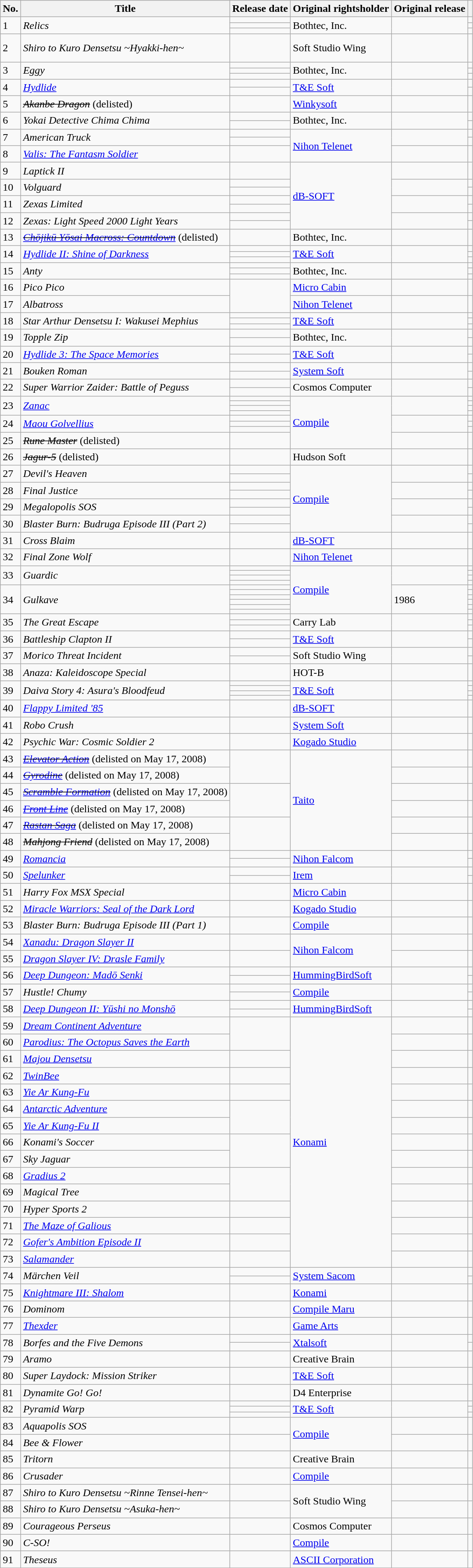<table class="wikitable sortable" width="auto">
<tr>
<th>No.</th>
<th>Title</th>
<th>Release date</th>
<th>Original rightsholder</th>
<th>Original release</th>
<th></th>
</tr>
<tr>
<td rowspan="3">1</td>
<td rowspan="3"><em>Relics</em></td>
<td></td>
<td rowspan="3">Bothtec, Inc.</td>
<td rowspan="3"></td>
<td></td>
</tr>
<tr>
<td><em></em></td>
<td></td>
</tr>
<tr>
<td></td>
<td></td>
</tr>
<tr>
<td>2</td>
<td><em>Shiro to Kuro Densetsu ~Hyakki-hen~</em></td>
<td></td>
<td>Soft Studio Wing</td>
<td></td>
<td><br><br></td>
</tr>
<tr>
<td rowspan="3">3</td>
<td rowspan="3"><em>Eggy</em></td>
<td></td>
<td rowspan="3">Bothtec, Inc.</td>
<td rowspan="3"></td>
<td></td>
</tr>
<tr>
<td><em></em></td>
<td></td>
</tr>
<tr>
<td><em></em></td>
<td></td>
</tr>
<tr>
<td rowspan="2">4</td>
<td rowspan="2"><em><a href='#'>Hydlide</a></em></td>
<td></td>
<td rowspan="2"><a href='#'>T&E Soft</a></td>
<td rowspan="2"></td>
<td></td>
</tr>
<tr>
<td><em></em></td>
<td></td>
</tr>
<tr>
<td>5</td>
<td><em><s>Akanbe Dragon</s></em> (delisted)</td>
<td></td>
<td><a href='#'>Winkysoft</a></td>
<td></td>
<td></td>
</tr>
<tr>
<td rowspan="2">6</td>
<td rowspan="2"><em>Yokai Detective Chima Chima</em></td>
<td></td>
<td rowspan="2">Bothtec, Inc.</td>
<td rowspan="2"></td>
<td></td>
</tr>
<tr>
<td><em></em></td>
<td></td>
</tr>
<tr>
<td rowspan="2">7</td>
<td rowspan="2"><em>American Truck</em></td>
<td></td>
<td rowspan="3"><a href='#'>Nihon Telenet</a></td>
<td rowspan="2"></td>
<td></td>
</tr>
<tr>
<td><em></em></td>
<td></td>
</tr>
<tr>
<td>8</td>
<td><em><a href='#'>Valis: The Fantasm Soldier</a></em></td>
<td></td>
<td></td>
<td></td>
</tr>
<tr>
<td>9</td>
<td><em>Laptick II</em></td>
<td></td>
<td rowspan="7"><a href='#'>dB-SOFT</a></td>
<td></td>
<td></td>
</tr>
<tr>
<td rowspan="2">10</td>
<td rowspan="2"><em>Volguard</em></td>
<td></td>
<td rowspan="2"></td>
<td></td>
</tr>
<tr>
<td></td>
<td></td>
</tr>
<tr>
<td rowspan="2">11</td>
<td rowspan="2"><em>Zexas Limited</em></td>
<td></td>
<td rowspan="2"></td>
<td></td>
</tr>
<tr>
<td></td>
<td></td>
</tr>
<tr>
<td rowspan="2">12</td>
<td rowspan="2"><em>Zexas: Light Speed 2000 Light Years</em></td>
<td></td>
<td rowspan="2"></td>
<td></td>
</tr>
<tr>
<td></td>
<td></td>
</tr>
<tr>
<td>13</td>
<td><s><a href='#'><em>Chōjikū Yōsai Macross: Countdown</em></a></s> (delisted)</td>
<td></td>
<td>Bothtec, Inc.</td>
<td></td>
<td><br></td>
</tr>
<tr>
<td rowspan="3">14</td>
<td rowspan="3"><em><a href='#'>Hydlide II: Shine of Darkness</a></em></td>
<td></td>
<td rowspan="3"><a href='#'>T&E Soft</a></td>
<td rowspan="3"></td>
<td></td>
</tr>
<tr>
<td><em></em></td>
<td></td>
</tr>
<tr>
<td><em></em></td>
<td></td>
</tr>
<tr>
<td rowspan="3">15</td>
<td rowspan="3"><em>Anty</em></td>
<td></td>
<td rowspan="3">Bothtec, Inc.</td>
<td rowspan="3"></td>
<td></td>
</tr>
<tr>
<td><em></em></td>
<td></td>
</tr>
<tr>
<td><em></em></td>
<td></td>
</tr>
<tr>
<td>16</td>
<td><em>Pico Pico</em></td>
<td rowspan="2"></td>
<td><a href='#'>Micro Cabin</a></td>
<td></td>
<td></td>
</tr>
<tr>
<td>17</td>
<td><em>Albatross</em></td>
<td><a href='#'>Nihon Telenet</a></td>
<td></td>
<td></td>
</tr>
<tr>
<td rowspan="3">18</td>
<td rowspan="3"><em>Star Arthur Densetsu I: Wakusei Mephius</em></td>
<td></td>
<td rowspan="3"><a href='#'>T&E Soft</a></td>
<td rowspan="3"></td>
<td></td>
</tr>
<tr>
<td><em></em></td>
<td></td>
</tr>
<tr>
<td><em></em></td>
<td></td>
</tr>
<tr>
<td rowspan="2">19</td>
<td rowspan="2"><em>Topple Zip</em></td>
<td></td>
<td rowspan="2">Bothtec, Inc.</td>
<td rowspan="2"></td>
<td></td>
</tr>
<tr>
<td></td>
<td></td>
</tr>
<tr>
<td rowspan="2">20</td>
<td rowspan="2"><em><a href='#'>Hydlide 3: The Space Memories</a></em></td>
<td></td>
<td rowspan="2"><a href='#'>T&E Soft</a></td>
<td rowspan="2"></td>
<td></td>
</tr>
<tr>
<td><em></em></td>
<td></td>
</tr>
<tr>
<td rowspan="2">21</td>
<td rowspan="2"><em>Bouken Roman</em></td>
<td></td>
<td rowspan="2"><a href='#'>System Soft</a></td>
<td rowspan="2"></td>
<td></td>
</tr>
<tr>
<td><em></em></td>
<td></td>
</tr>
<tr>
<td rowspan="2">22</td>
<td rowspan="2"><em>Super Warrior Zaider: Battle of Peguss</em></td>
<td></td>
<td rowspan="2">Cosmos Computer</td>
<td rowspan="2"></td>
<td></td>
</tr>
<tr>
<td><em></em></td>
<td></td>
</tr>
<tr>
<td rowspan="4">23</td>
<td rowspan="4"><em><a href='#'>Zanac</a></em></td>
<td></td>
<td rowspan="8"><a href='#'>Compile</a></td>
<td rowspan="4"></td>
<td></td>
</tr>
<tr>
<td><em></em></td>
<td></td>
</tr>
<tr>
<td><em></em></td>
<td></td>
</tr>
<tr>
<td></td>
<td></td>
</tr>
<tr>
<td rowspan="3">24</td>
<td rowspan="3"><a href='#'><em>Maou Golvellius</em></a></td>
<td><em></em></td>
<td rowspan="3"></td>
<td></td>
</tr>
<tr>
<td></td>
<td></td>
</tr>
<tr>
<td><em></em></td>
<td></td>
</tr>
<tr>
<td>25</td>
<td><em><s>Rune Master</s></em> (delisted)</td>
<td></td>
<td></td>
<td></td>
</tr>
<tr>
<td>26</td>
<td><em><s>Jagur-5</s></em> (delisted)</td>
<td></td>
<td>Hudson Soft</td>
<td></td>
<td><br></td>
</tr>
<tr>
<td rowspan="2">27</td>
<td rowspan="2"><em>Devil's Heaven</em></td>
<td><em></em></td>
<td rowspan="8"><a href='#'>Compile</a></td>
<td rowspan="2"></td>
<td></td>
</tr>
<tr>
<td></td>
<td></td>
</tr>
<tr>
<td rowspan="2">28</td>
<td rowspan="2"><em>Final Justice</em></td>
<td><em></em></td>
<td rowspan="2"></td>
<td></td>
</tr>
<tr>
<td></td>
<td></td>
</tr>
<tr>
<td rowspan="2">29</td>
<td rowspan="2"><em>Megalopolis SOS</em></td>
<td><em></em></td>
<td rowspan="2"></td>
<td></td>
</tr>
<tr>
<td></td>
<td></td>
</tr>
<tr>
<td rowspan="2">30</td>
<td rowspan="2"><em>Blaster Burn: Budruga Episode III (Part 2)</em></td>
<td><em></em></td>
<td rowspan="2"></td>
<td></td>
</tr>
<tr>
<td><em></em></td>
<td></td>
</tr>
<tr>
<td>31</td>
<td><em>Cross Blaim</em></td>
<td></td>
<td><a href='#'>dB-SOFT</a></td>
<td></td>
<td></td>
</tr>
<tr>
<td>32</td>
<td><em>Final Zone Wolf</em></td>
<td></td>
<td><a href='#'>Nihon Telenet</a></td>
<td></td>
<td></td>
</tr>
<tr>
<td rowspan="4">33</td>
<td rowspan="4"><em>Guardic</em></td>
<td><em></em></td>
<td rowspan="10"><a href='#'>Compile</a></td>
<td rowspan="4"></td>
<td></td>
</tr>
<tr>
<td><em></em></td>
<td></td>
</tr>
<tr>
<td><em></em></td>
<td></td>
</tr>
<tr>
<td></td>
<td></td>
</tr>
<tr>
<td rowspan="6">34</td>
<td rowspan="6"><em>Gulkave</em></td>
<td><em></em></td>
<td rowspan="6">1986</td>
<td></td>
</tr>
<tr>
<td><em></em></td>
<td></td>
</tr>
<tr>
<td></td>
<td></td>
</tr>
<tr>
<td><em></em></td>
<td></td>
</tr>
<tr>
<td><em></em></td>
<td></td>
</tr>
<tr>
<td></td>
<td></td>
</tr>
<tr>
<td rowspan="3">35</td>
<td rowspan="3"><em>The Great Escape</em></td>
<td></td>
<td rowspan="3">Carry Lab</td>
<td rowspan="3"></td>
<td></td>
</tr>
<tr>
<td><em></em></td>
<td></td>
</tr>
<tr>
<td></td>
<td></td>
</tr>
<tr>
<td rowspan="2">36</td>
<td rowspan="2"><em>Battleship Clapton II</em></td>
<td><em></em></td>
<td rowspan="2"><a href='#'>T&E Soft</a></td>
<td rowspan="2"></td>
<td></td>
</tr>
<tr>
<td></td>
<td></td>
</tr>
<tr>
<td rowspan="2">37</td>
<td rowspan="2"><em>Morico Threat Incident</em></td>
<td></td>
<td rowspan="2">Soft Studio Wing</td>
<td rowspan="2"></td>
<td></td>
</tr>
<tr>
<td><em></em></td>
<td></td>
</tr>
<tr>
<td>38</td>
<td><em>Anaza: Kaleidoscope Special</em></td>
<td></td>
<td>HOT-B</td>
<td></td>
<td></td>
</tr>
<tr>
<td rowspan="4">39</td>
<td rowspan="4"><em>Daiva Story 4: Asura's Bloodfeud</em></td>
<td><em></em></td>
<td rowspan="4"><a href='#'>T&E Soft</a></td>
<td rowspan="4"></td>
<td></td>
</tr>
<tr>
<td></td>
<td></td>
</tr>
<tr>
<td><em></em></td>
<td></td>
</tr>
<tr>
<td></td>
<td></td>
</tr>
<tr>
<td>40</td>
<td><a href='#'><em>Flappy Limited '85</em></a></td>
<td></td>
<td><a href='#'>dB-SOFT</a></td>
<td></td>
<td></td>
</tr>
<tr>
<td>41</td>
<td><em>Robo Crush</em></td>
<td></td>
<td><a href='#'>System Soft</a></td>
<td></td>
<td></td>
</tr>
<tr>
<td>42</td>
<td><em>Psychic War: Cosmic Soldier 2</em></td>
<td></td>
<td><a href='#'>Kogado Studio</a></td>
<td></td>
<td></td>
</tr>
<tr>
<td>43</td>
<td><em><s><a href='#'>Elevator Action</a></s></em> (delisted on May 17, 2008)</td>
<td rowspan="2"><em></em></td>
<td rowspan="6"><a href='#'>Taito</a></td>
<td></td>
<td><br></td>
</tr>
<tr>
<td>44</td>
<td><em><s><a href='#'>Gyrodine</a></s></em> (delisted on May 17, 2008)</td>
<td></td>
<td><br></td>
</tr>
<tr>
<td>45</td>
<td><em><s><a href='#'>Scramble Formation</a></s></em> (delisted on May 17, 2008)</td>
<td rowspan="2"><em></em></td>
<td></td>
<td><br></td>
</tr>
<tr>
<td>46</td>
<td><a href='#'><em><s>Front Line</s></em></a> (delisted on May 17, 2008)</td>
<td></td>
<td><br></td>
</tr>
<tr>
<td>47</td>
<td><em><s><a href='#'>Rastan Saga</a></s></em> (delisted on May 17, 2008)</td>
<td rowspan="2"><em></em></td>
<td></td>
<td><br></td>
</tr>
<tr>
<td>48</td>
<td><em><s>Mahjong Friend</s></em> (delisted on May 17, 2008)</td>
<td></td>
<td><br></td>
</tr>
<tr>
<td rowspan="2">49</td>
<td rowspan="2"><em><a href='#'>Romancia</a></em></td>
<td></td>
<td rowspan="2"><a href='#'>Nihon Falcom</a></td>
<td rowspan="2"></td>
<td></td>
</tr>
<tr>
<td><em></em></td>
<td></td>
</tr>
<tr>
<td rowspan="2">50</td>
<td rowspan="2"><a href='#'><em>Spelunker</em></a></td>
<td></td>
<td rowspan="2"><a href='#'>Irem</a></td>
<td rowspan="2"></td>
<td></td>
</tr>
<tr>
<td></td>
<td></td>
</tr>
<tr>
<td>51</td>
<td><em>Harry Fox MSX Special</em></td>
<td></td>
<td><a href='#'>Micro Cabin</a></td>
<td></td>
<td></td>
</tr>
<tr>
<td>52</td>
<td><em><a href='#'>Miracle Warriors: Seal of the Dark Lord</a></em></td>
<td></td>
<td><a href='#'>Kogado Studio</a></td>
<td></td>
<td></td>
</tr>
<tr>
<td>53</td>
<td><em>Blaster Burn: Budruga Episode III (Part 1)</em></td>
<td></td>
<td><a href='#'>Compile</a></td>
<td></td>
<td></td>
</tr>
<tr>
<td>54</td>
<td><a href='#'><em>Xanadu: Dragon Slayer II</em></a></td>
<td></td>
<td rowspan="2"><a href='#'>Nihon Falcom</a></td>
<td></td>
<td></td>
</tr>
<tr>
<td>55</td>
<td><em><a href='#'>Dragon Slayer IV: Drasle Family</a></em></td>
<td></td>
<td></td>
<td></td>
</tr>
<tr>
<td rowspan="2">56</td>
<td rowspan="2"><a href='#'><em>Deep Dungeon: Madō Senki</em></a></td>
<td></td>
<td rowspan="2"><a href='#'>HummingBirdSoft</a></td>
<td rowspan="2"></td>
<td></td>
</tr>
<tr>
<td></td>
<td></td>
</tr>
<tr>
<td rowspan="2">57</td>
<td rowspan="2"><em>Hustle! Chumy</em></td>
<td></td>
<td rowspan="2"><a href='#'>Compile</a></td>
<td rowspan="2"></td>
<td></td>
</tr>
<tr>
<td><em></em></td>
<td></td>
</tr>
<tr>
<td rowspan="2">58</td>
<td rowspan="2"><a href='#'><em>Deep Dungeon II: Yūshi no Monshō</em></a></td>
<td></td>
<td rowspan="2"><a href='#'>HummingBirdSoft</a></td>
<td rowspan="2"></td>
<td></td>
</tr>
<tr>
<td></td>
<td></td>
</tr>
<tr>
<td>59</td>
<td><a href='#'><em>Dream Continent Adventure</em></a></td>
<td rowspan="2"></td>
<td rowspan="15"><a href='#'>Konami</a></td>
<td></td>
<td></td>
</tr>
<tr>
<td>60</td>
<td><em><a href='#'>Parodius: The Octopus Saves the Earth</a></em></td>
<td></td>
<td></td>
</tr>
<tr>
<td>61</td>
<td><a href='#'><em>Majou Densetsu</em></a></td>
<td></td>
<td></td>
<td></td>
</tr>
<tr>
<td>62</td>
<td><em><a href='#'>TwinBee</a></em></td>
<td></td>
<td></td>
<td></td>
</tr>
<tr>
<td>63</td>
<td><em><a href='#'>Yie Ar Kung-Fu</a></em></td>
<td></td>
<td></td>
<td></td>
</tr>
<tr>
<td>64</td>
<td><em><a href='#'>Antarctic Adventure</a></em></td>
<td rowspan="2"></td>
<td></td>
<td></td>
</tr>
<tr>
<td>65</td>
<td><em><a href='#'>Yie Ar Kung-Fu II</a></em></td>
<td></td>
<td></td>
</tr>
<tr>
<td>66</td>
<td><em>Konami's Soccer</em></td>
<td rowspan="2"></td>
<td></td>
<td></td>
</tr>
<tr>
<td>67</td>
<td><em>Sky Jaguar</em></td>
<td></td>
<td></td>
</tr>
<tr>
<td>68</td>
<td><a href='#'><em>Gradius 2</em></a></td>
<td rowspan="2"></td>
<td></td>
<td></td>
</tr>
<tr>
<td>69</td>
<td><em>Magical Tree</em></td>
<td></td>
<td></td>
</tr>
<tr>
<td>70</td>
<td><em>Hyper Sports 2</em></td>
<td></td>
<td></td>
<td></td>
</tr>
<tr>
<td>71</td>
<td><em><a href='#'>The Maze of Galious</a></em></td>
<td></td>
<td></td>
<td></td>
</tr>
<tr>
<td>72</td>
<td><em><a href='#'>Gofer's Ambition Episode II</a></em></td>
<td></td>
<td></td>
<td></td>
</tr>
<tr>
<td>73</td>
<td><a href='#'><em>Salamander</em></a></td>
<td></td>
<td></td>
<td></td>
</tr>
<tr>
<td rowspan="2">74</td>
<td rowspan="2"><em>Märchen Veil</em></td>
<td></td>
<td rowspan="2"><a href='#'>System Sacom</a></td>
<td rowspan="2"></td>
<td></td>
</tr>
<tr>
<td></td>
<td></td>
</tr>
<tr>
<td>75</td>
<td><em><a href='#'>Knightmare III: Shalom</a></em></td>
<td></td>
<td><a href='#'>Konami</a></td>
<td></td>
<td></td>
</tr>
<tr>
<td>76</td>
<td><em>Dominom</em></td>
<td></td>
<td><a href='#'>Compile Maru</a></td>
<td></td>
<td></td>
</tr>
<tr>
<td>77</td>
<td><em><a href='#'>Thexder</a></em></td>
<td></td>
<td><a href='#'>Game Arts</a></td>
<td></td>
<td></td>
</tr>
<tr>
<td rowspan="2">78</td>
<td rowspan="2"><em>Borfes and the Five Demons</em></td>
<td><em></em></td>
<td rowspan="2"><a href='#'>Xtalsoft</a></td>
<td rowspan="2"></td>
<td></td>
</tr>
<tr>
<td><em></em></td>
<td></td>
</tr>
<tr>
<td>79</td>
<td><em>Aramo</em></td>
<td></td>
<td>Creative Brain</td>
<td></td>
<td></td>
</tr>
<tr>
<td>80</td>
<td><em>Super Laydock: Mission Striker</em></td>
<td></td>
<td><a href='#'>T&E Soft</a></td>
<td></td>
<td></td>
</tr>
<tr>
<td>81</td>
<td><em>Dynamite Go! Go!</em></td>
<td></td>
<td>D4 Enterprise</td>
<td></td>
<td><br></td>
</tr>
<tr>
<td rowspan="3">82</td>
<td rowspan="3"><em>Pyramid Warp</em></td>
<td></td>
<td rowspan="3"><a href='#'>T&E Soft</a></td>
<td rowspan="3"></td>
<td></td>
</tr>
<tr>
<td><em></em></td>
<td></td>
</tr>
<tr>
<td></td>
<td></td>
</tr>
<tr>
<td>83</td>
<td><em>Aquapolis SOS</em></td>
<td></td>
<td rowspan="2"><a href='#'>Compile</a></td>
<td></td>
<td></td>
</tr>
<tr>
<td>84</td>
<td><em>Bee & Flower</em></td>
<td></td>
<td></td>
<td></td>
</tr>
<tr>
<td>85</td>
<td><em>Tritorn</em></td>
<td></td>
<td>Creative Brain</td>
<td></td>
<td></td>
</tr>
<tr>
<td>86</td>
<td><em>Crusader</em></td>
<td></td>
<td><a href='#'>Compile</a></td>
<td></td>
<td></td>
</tr>
<tr>
<td>87</td>
<td><em>Shiro to Kuro Densetsu ~Rinne Tensei-hen~</em></td>
<td></td>
<td rowspan="2">Soft Studio Wing</td>
<td></td>
<td></td>
</tr>
<tr>
<td>88</td>
<td><em>Shiro to Kuro Densetsu ~Asuka-hen~</em></td>
<td></td>
<td></td>
<td></td>
</tr>
<tr>
<td>89</td>
<td><em>Courageous Perseus</em></td>
<td></td>
<td>Cosmos Computer</td>
<td></td>
<td></td>
</tr>
<tr>
<td>90</td>
<td><em>C-SO!</em></td>
<td></td>
<td><a href='#'>Compile</a></td>
<td></td>
<td></td>
</tr>
<tr>
<td>91</td>
<td><em>Theseus</em></td>
<td></td>
<td><a href='#'>ASCII Corporation</a></td>
<td></td>
<td></td>
</tr>
</table>
